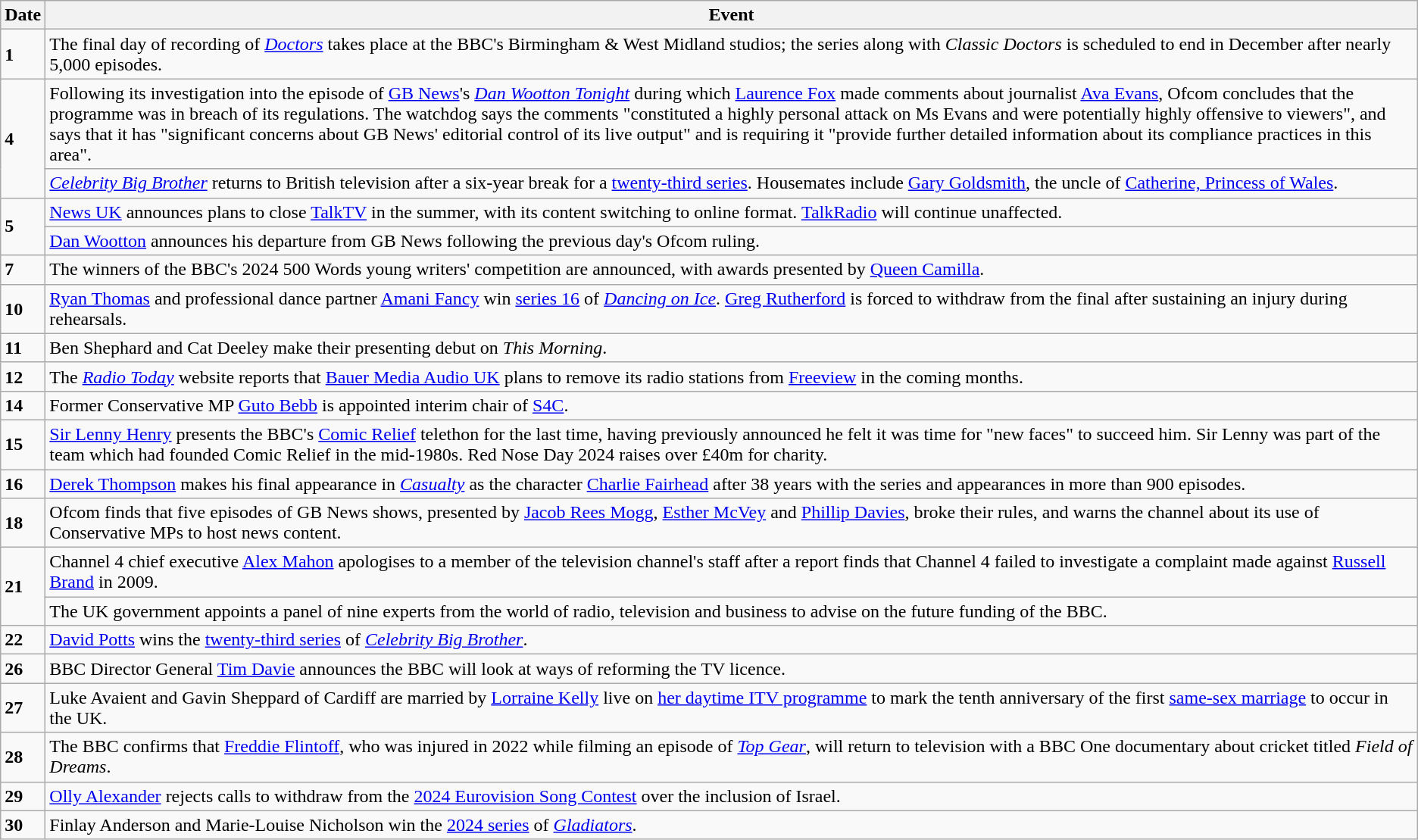<table class="wikitable">
<tr>
<th>Date</th>
<th>Event</th>
</tr>
<tr>
<td><strong>1</strong></td>
<td>The final day of recording of <em><a href='#'>Doctors</a></em> takes place at the BBC's Birmingham & West Midland studios; the series along with <em>Classic Doctors</em> is scheduled to end in December after nearly 5,000 episodes.</td>
</tr>
<tr>
<td rowspan=2><strong>4</strong></td>
<td>Following its investigation into the episode of <a href='#'>GB News</a>'s <em><a href='#'>Dan Wootton Tonight</a></em> during which <a href='#'>Laurence Fox</a> made comments about journalist <a href='#'>Ava Evans</a>, Ofcom concludes that the programme was in breach of its regulations. The watchdog says the comments "constituted a highly personal attack on Ms Evans and were potentially highly offensive to viewers", and says that it has "significant concerns about GB News' editorial control of its live output" and is requiring it "provide further detailed information about its compliance practices in this area".</td>
</tr>
<tr>
<td><em><a href='#'>Celebrity Big Brother</a></em> returns to British television after a six-year break for a <a href='#'>twenty-third series</a>. Housemates include <a href='#'>Gary Goldsmith</a>, the uncle of <a href='#'>Catherine, Princess of Wales</a>.</td>
</tr>
<tr>
<td rowspan=2><strong>5</strong></td>
<td><a href='#'>News UK</a> announces plans to close <a href='#'>TalkTV</a> in the summer, with its content switching to online format. <a href='#'>TalkRadio</a> will continue unaffected.</td>
</tr>
<tr>
<td><a href='#'>Dan Wootton</a> announces his departure from GB News following the previous day's Ofcom ruling.</td>
</tr>
<tr>
<td><strong>7</strong></td>
<td>The winners of the BBC's 2024 500 Words young writers' competition are announced, with awards presented by <a href='#'>Queen Camilla</a>.</td>
</tr>
<tr>
<td><strong>10</strong></td>
<td><a href='#'>Ryan Thomas</a> and professional dance partner <a href='#'>Amani Fancy</a> win <a href='#'>series 16</a> of <em><a href='#'>Dancing on Ice</a></em>. <a href='#'>Greg Rutherford</a> is forced to withdraw from the final after sustaining an injury during rehearsals.</td>
</tr>
<tr>
<td><strong>11</strong></td>
<td>Ben Shephard and Cat Deeley make their presenting debut on <em>This Morning</em>.</td>
</tr>
<tr>
<td><strong>12</strong></td>
<td>The <em><a href='#'>Radio Today</a></em> website reports that <a href='#'>Bauer Media Audio UK</a> plans to remove its radio stations from <a href='#'>Freeview</a> in the coming months.</td>
</tr>
<tr>
<td><strong>14</strong></td>
<td>Former Conservative MP <a href='#'>Guto Bebb</a> is appointed interim chair of <a href='#'>S4C</a>.</td>
</tr>
<tr>
<td><strong>15</strong></td>
<td><a href='#'>Sir Lenny Henry</a> presents the BBC's <a href='#'>Comic Relief</a> telethon for the last time, having previously announced he felt it was time for "new faces" to succeed him. Sir Lenny was part of the team which had founded Comic Relief in the mid-1980s. Red Nose Day 2024 raises over £40m for charity.</td>
</tr>
<tr>
<td><strong>16</strong></td>
<td><a href='#'>Derek Thompson</a> makes his final appearance in <em><a href='#'>Casualty</a></em> as the character <a href='#'>Charlie Fairhead</a> after 38 years with the series and appearances in more than 900 episodes.</td>
</tr>
<tr>
<td><strong>18</strong></td>
<td>Ofcom finds that five episodes of GB News shows, presented by <a href='#'>Jacob Rees Mogg</a>, <a href='#'>Esther McVey</a> and <a href='#'>Phillip Davies</a>, broke their rules, and warns the channel about its use of Conservative MPs to host news content.</td>
</tr>
<tr>
<td rowspan=2><strong>21</strong></td>
<td>Channel 4 chief executive <a href='#'>Alex Mahon</a> apologises to a member of the television channel's staff after a report finds that Channel 4 failed to investigate a complaint made against <a href='#'>Russell Brand</a> in 2009.</td>
</tr>
<tr>
<td>The UK government appoints a panel of nine experts from the world of radio, television and business to advise on the future funding of the BBC.</td>
</tr>
<tr>
<td><strong>22</strong></td>
<td><a href='#'>David Potts</a> wins the <a href='#'>twenty-third series</a> of <em><a href='#'>Celebrity Big Brother</a></em>.</td>
</tr>
<tr>
<td><strong>26</strong></td>
<td>BBC Director General <a href='#'>Tim Davie</a> announces the BBC will look at ways of reforming the TV licence.</td>
</tr>
<tr>
<td><strong>27</strong></td>
<td>Luke Avaient and Gavin Sheppard of Cardiff are married by <a href='#'>Lorraine Kelly</a> live on <a href='#'>her daytime ITV programme</a> to mark the tenth anniversary of the first <a href='#'>same-sex marriage</a> to occur in the UK.</td>
</tr>
<tr>
<td><strong>28</strong></td>
<td>The BBC confirms that <a href='#'>Freddie Flintoff</a>, who was injured in 2022 while filming an episode of <em><a href='#'>Top Gear</a></em>, will return to television with a BBC One documentary about cricket titled <em>Field of Dreams</em>.</td>
</tr>
<tr>
<td><strong>29</strong></td>
<td><a href='#'>Olly Alexander</a> rejects calls to withdraw from the <a href='#'>2024 Eurovision Song Contest</a> over the inclusion of Israel.</td>
</tr>
<tr>
<td><strong>30</strong></td>
<td>Finlay Anderson and Marie-Louise Nicholson win the <a href='#'>2024 series</a> of <em><a href='#'>Gladiators</a></em>.</td>
</tr>
</table>
